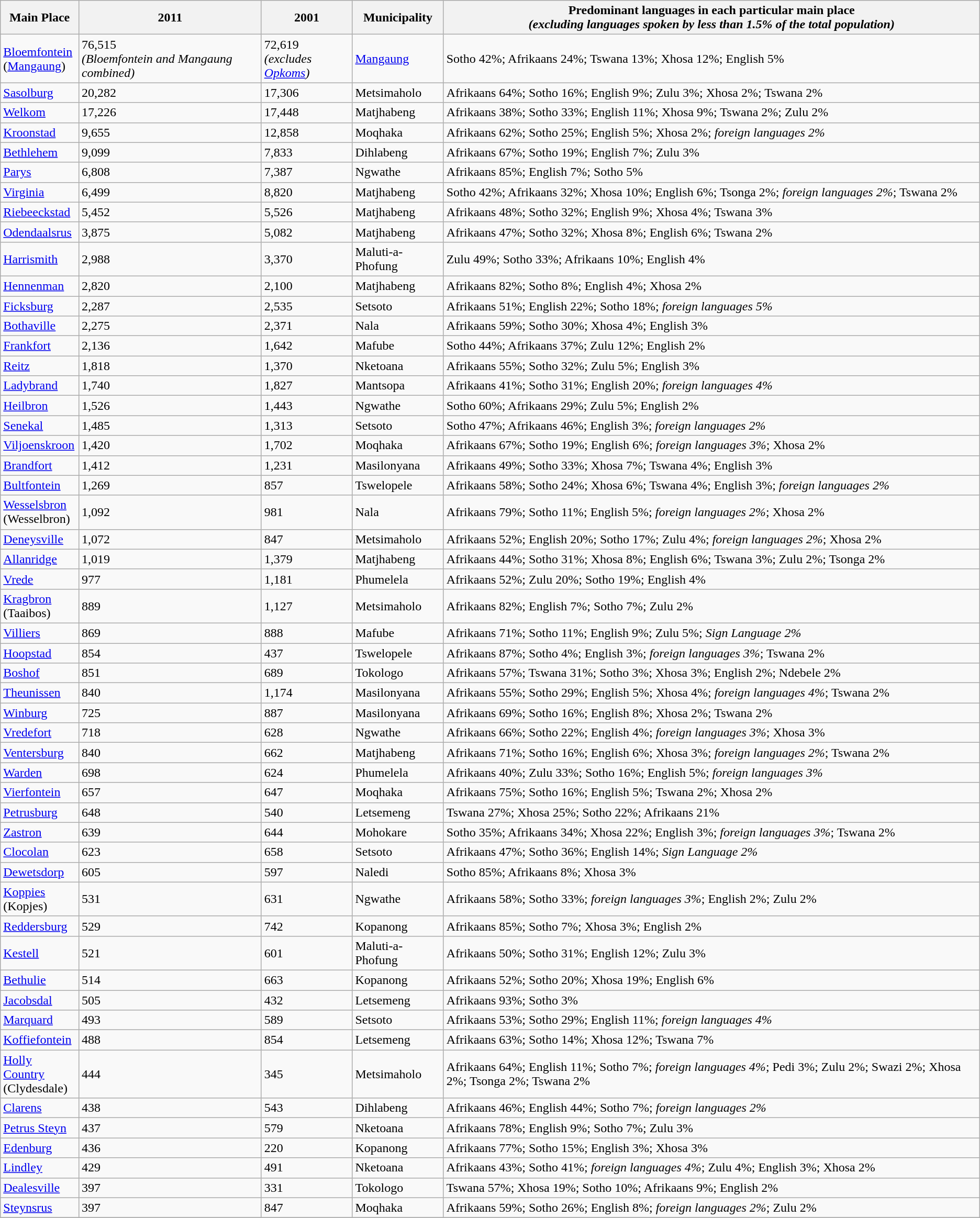<table class="wikitable sortable">
<tr>
<th scope="col">Main Place</th>
<th scope="col">2011</th>
<th scope="col">2001</th>
<th scope="col" style="text-align:center;">Municipality</th>
<th scope="col">Predominant languages in each particular main place<br><em>(excluding languages spoken by less than 1.5% of the total population)</em></th>
</tr>
<tr>
<td><a href='#'>Bloemfontein</a><br>(<a href='#'>Mangaung</a>)</td>
<td>76,515<br><em>(Bloemfontein and Mangaung combined)</em></td>
<td>72,619<br><em>(excludes <a href='#'>Opkoms</a>)</em></td>
<td><a href='#'>Mangaung</a></td>
<td>Sotho 42%; Afrikaans 24%; Tswana 13%; Xhosa 12%; English 5%</td>
</tr>
<tr>
<td><a href='#'>Sasolburg</a></td>
<td>20,282</td>
<td>17,306</td>
<td>Metsimaholo</td>
<td>Afrikaans 64%; Sotho 16%; English 9%; Zulu 3%; Xhosa 2%; Tswana 2%</td>
</tr>
<tr>
<td><a href='#'>Welkom</a></td>
<td>17,226</td>
<td>17,448</td>
<td>Matjhabeng</td>
<td>Afrikaans 38%; Sotho 33%; English 11%; Xhosa 9%; Tswana 2%; Zulu 2%</td>
</tr>
<tr>
<td><a href='#'>Kroonstad</a></td>
<td>9,655</td>
<td>12,858</td>
<td>Moqhaka</td>
<td>Afrikaans 62%; Sotho 25%; English 5%; Xhosa 2%; <em>foreign languages 2%</em></td>
</tr>
<tr>
<td><a href='#'>Bethlehem</a></td>
<td>9,099</td>
<td>7,833</td>
<td>Dihlabeng</td>
<td>Afrikaans 67%; Sotho 19%; English 7%; Zulu 3%</td>
</tr>
<tr>
<td><a href='#'>Parys</a></td>
<td>6,808</td>
<td>7,387</td>
<td>Ngwathe</td>
<td>Afrikaans 85%; English 7%; Sotho 5%</td>
</tr>
<tr>
<td><a href='#'>Virginia</a></td>
<td>6,499</td>
<td>8,820</td>
<td>Matjhabeng</td>
<td>Sotho 42%; Afrikaans 32%; Xhosa 10%; English 6%; Tsonga 2%; <em>foreign languages 2%</em>; Tswana 2%</td>
</tr>
<tr>
<td><a href='#'>Riebeeckstad</a></td>
<td>5,452</td>
<td>5,526</td>
<td>Matjhabeng</td>
<td>Afrikaans 48%; Sotho 32%; English 9%; Xhosa 4%; Tswana 3%</td>
</tr>
<tr>
<td><a href='#'>Odendaalsrus</a></td>
<td>3,875</td>
<td>5,082</td>
<td>Matjhabeng</td>
<td>Afrikaans 47%; Sotho 32%; Xhosa 8%; English 6%; Tswana 2%</td>
</tr>
<tr>
<td><a href='#'>Harrismith</a></td>
<td>2,988</td>
<td>3,370</td>
<td>Maluti-a-Phofung</td>
<td>Zulu 49%; Sotho 33%; Afrikaans 10%; English 4%</td>
</tr>
<tr>
<td><a href='#'>Hennenman</a></td>
<td>2,820</td>
<td>2,100</td>
<td>Matjhabeng</td>
<td>Afrikaans 82%; Sotho 8%; English 4%; Xhosa 2%</td>
</tr>
<tr>
<td><a href='#'>Ficksburg</a></td>
<td>2,287</td>
<td>2,535</td>
<td>Setsoto</td>
<td>Afrikaans 51%; English 22%; Sotho 18%; <em>foreign languages 5%</em></td>
</tr>
<tr>
<td><a href='#'>Bothaville</a></td>
<td>2,275</td>
<td>2,371</td>
<td>Nala</td>
<td>Afrikaans 59%; Sotho 30%; Xhosa 4%; English 3%</td>
</tr>
<tr>
<td><a href='#'>Frankfort</a></td>
<td>2,136</td>
<td>1,642</td>
<td>Mafube</td>
<td>Sotho 44%; Afrikaans 37%; Zulu 12%; English 2%</td>
</tr>
<tr>
<td><a href='#'>Reitz</a></td>
<td>1,818</td>
<td>1,370</td>
<td>Nketoana</td>
<td>Afrikaans 55%; Sotho 32%; Zulu 5%; English 3%</td>
</tr>
<tr>
<td><a href='#'>Ladybrand</a></td>
<td>1,740</td>
<td>1,827</td>
<td>Mantsopa</td>
<td>Afrikaans 41%; Sotho 31%; English 20%; <em>foreign languages 4%</em></td>
</tr>
<tr>
<td><a href='#'>Heilbron</a></td>
<td>1,526</td>
<td>1,443</td>
<td>Ngwathe</td>
<td>Sotho 60%; Afrikaans 29%; Zulu 5%; English 2%</td>
</tr>
<tr>
<td><a href='#'>Senekal</a></td>
<td>1,485</td>
<td>1,313</td>
<td>Setsoto</td>
<td>Sotho 47%; Afrikaans 46%; English 3%; <em>foreign languages 2%</em></td>
</tr>
<tr>
<td><a href='#'>Viljoenskroon</a></td>
<td>1,420</td>
<td>1,702</td>
<td>Moqhaka</td>
<td>Afrikaans 67%; Sotho 19%; English 6%; <em>foreign languages 3%</em>; Xhosa 2%</td>
</tr>
<tr>
<td><a href='#'>Brandfort</a></td>
<td>1,412</td>
<td>1,231</td>
<td>Masilonyana</td>
<td>Afrikaans 49%; Sotho 33%; Xhosa 7%; Tswana 4%; English 3%</td>
</tr>
<tr>
<td><a href='#'>Bultfontein</a></td>
<td>1,269</td>
<td>857</td>
<td>Tswelopele</td>
<td>Afrikaans 58%; Sotho 24%; Xhosa 6%; Tswana 4%; English 3%; <em>foreign languages 2%</em></td>
</tr>
<tr>
<td><a href='#'>Wesselsbron</a><br>(Wesselbron)</td>
<td>1,092</td>
<td>981</td>
<td>Nala</td>
<td>Afrikaans 79%; Sotho 11%; English 5%; <em>foreign languages 2%</em>; Xhosa 2%</td>
</tr>
<tr>
<td><a href='#'>Deneysville</a></td>
<td>1,072</td>
<td>847</td>
<td>Metsimaholo</td>
<td>Afrikaans 52%; English 20%; Sotho 17%; Zulu 4%; <em>foreign languages 2%</em>; Xhosa 2%</td>
</tr>
<tr>
<td><a href='#'>Allanridge</a></td>
<td>1,019</td>
<td>1,379</td>
<td>Matjhabeng</td>
<td>Afrikaans 44%; Sotho 31%; Xhosa 8%; English 6%; Tswana 3%; Zulu 2%; Tsonga 2%</td>
</tr>
<tr>
<td><a href='#'>Vrede</a></td>
<td>977</td>
<td>1,181</td>
<td>Phumelela</td>
<td>Afrikaans 52%; Zulu 20%; Sotho 19%; English 4%</td>
</tr>
<tr>
<td><a href='#'>Kragbron</a><br>(Taaibos)</td>
<td>889</td>
<td>1,127</td>
<td>Metsimaholo</td>
<td>Afrikaans 82%; English 7%; Sotho 7%; Zulu 2%</td>
</tr>
<tr>
<td><a href='#'>Villiers</a></td>
<td>869</td>
<td>888</td>
<td>Mafube</td>
<td>Afrikaans 71%; Sotho 11%; English 9%; Zulu 5%; <em>Sign Language 2%</em></td>
</tr>
<tr>
<td><a href='#'>Hoopstad</a></td>
<td>854</td>
<td>437</td>
<td>Tswelopele</td>
<td>Afrikaans 87%; Sotho 4%; English 3%; <em>foreign languages 3%</em>; Tswana 2%</td>
</tr>
<tr>
<td><a href='#'>Boshof</a></td>
<td>851</td>
<td>689</td>
<td>Tokologo</td>
<td>Afrikaans 57%; Tswana 31%; Sotho 3%; Xhosa 3%; English 2%; Ndebele 2%</td>
</tr>
<tr>
<td><a href='#'>Theunissen</a></td>
<td>840</td>
<td>1,174</td>
<td>Masilonyana</td>
<td>Afrikaans 55%; Sotho 29%; English 5%; Xhosa 4%; <em>foreign languages 4%</em>; Tswana 2%</td>
</tr>
<tr>
<td><a href='#'>Winburg</a></td>
<td>725</td>
<td>887</td>
<td>Masilonyana</td>
<td>Afrikaans 69%; Sotho 16%; English 8%; Xhosa 2%; Tswana 2%</td>
</tr>
<tr>
<td><a href='#'>Vredefort</a></td>
<td>718</td>
<td>628</td>
<td>Ngwathe</td>
<td>Afrikaans 66%; Sotho 22%; English 4%; <em>foreign languages 3%</em>; Xhosa 3%</td>
</tr>
<tr>
<td><a href='#'>Ventersburg</a></td>
<td>840</td>
<td>662</td>
<td>Matjhabeng</td>
<td>Afrikaans 71%; Sotho 16%; English 6%; Xhosa 3%; <em>foreign languages 2%</em>; Tswana 2%</td>
</tr>
<tr>
<td><a href='#'>Warden</a></td>
<td>698</td>
<td>624</td>
<td>Phumelela</td>
<td>Afrikaans 40%; Zulu 33%; Sotho 16%; English 5%; <em>foreign languages 3%</em></td>
</tr>
<tr>
<td><a href='#'>Vierfontein</a></td>
<td>657</td>
<td>647</td>
<td>Moqhaka</td>
<td>Afrikaans 75%; Sotho 16%; English 5%; Tswana 2%; Xhosa 2%</td>
</tr>
<tr>
<td><a href='#'>Petrusburg</a></td>
<td>648</td>
<td>540</td>
<td>Letsemeng</td>
<td>Tswana 27%; Xhosa 25%; Sotho 22%; Afrikaans 21%</td>
</tr>
<tr>
<td><a href='#'>Zastron</a></td>
<td>639</td>
<td>644</td>
<td>Mohokare</td>
<td>Sotho 35%; Afrikaans 34%; Xhosa 22%; English 3%; <em>foreign languages 3%</em>; Tswana 2%</td>
</tr>
<tr>
<td><a href='#'>Clocolan</a></td>
<td>623</td>
<td>658</td>
<td>Setsoto</td>
<td>Afrikaans 47%; Sotho 36%; English 14%; <em>Sign Language 2%</em></td>
</tr>
<tr>
<td><a href='#'>Dewetsdorp</a></td>
<td>605</td>
<td>597</td>
<td>Naledi</td>
<td>Sotho 85%; Afrikaans 8%; Xhosa 3%</td>
</tr>
<tr>
<td><a href='#'>Koppies</a><br>(Kopjes)</td>
<td>531</td>
<td>631</td>
<td>Ngwathe</td>
<td>Afrikaans 58%; Sotho 33%; <em>foreign languages 3%</em>; English 2%; Zulu 2%</td>
</tr>
<tr>
<td><a href='#'>Reddersburg</a></td>
<td>529</td>
<td>742</td>
<td>Kopanong</td>
<td>Afrikaans 85%; Sotho 7%; Xhosa 3%; English 2%</td>
</tr>
<tr>
<td><a href='#'>Kestell</a></td>
<td>521</td>
<td>601</td>
<td>Maluti-a-Phofung</td>
<td>Afrikaans 50%; Sotho 31%; English 12%; Zulu 3%</td>
</tr>
<tr>
<td><a href='#'>Bethulie</a></td>
<td>514</td>
<td>663</td>
<td>Kopanong</td>
<td>Afrikaans 52%; Sotho 20%; Xhosa 19%; English 6%</td>
</tr>
<tr>
<td><a href='#'>Jacobsdal</a></td>
<td>505</td>
<td>432</td>
<td>Letsemeng</td>
<td>Afrikaans 93%; Sotho 3%</td>
</tr>
<tr>
<td><a href='#'>Marquard</a></td>
<td>493</td>
<td>589</td>
<td>Setsoto</td>
<td>Afrikaans 53%; Sotho 29%; English 11%; <em>foreign languages 4%</em></td>
</tr>
<tr>
<td><a href='#'>Koffiefontein</a></td>
<td>488</td>
<td>854</td>
<td>Letsemeng</td>
<td>Afrikaans 63%; Sotho 14%; Xhosa 12%; Tswana 7%</td>
</tr>
<tr>
<td><a href='#'>Holly Country</a><br>(Clydesdale)</td>
<td>444</td>
<td>345</td>
<td>Metsimaholo</td>
<td>Afrikaans 64%; English 11%; Sotho 7%; <em>foreign languages 4%</em>; Pedi 3%; Zulu 2%; Swazi 2%; Xhosa 2%; Tsonga 2%; Tswana 2%</td>
</tr>
<tr>
<td><a href='#'>Clarens</a></td>
<td>438</td>
<td>543</td>
<td>Dihlabeng</td>
<td>Afrikaans 46%; English 44%; Sotho 7%; <em>foreign languages 2%</em></td>
</tr>
<tr>
<td><a href='#'>Petrus Steyn</a></td>
<td>437</td>
<td>579</td>
<td>Nketoana</td>
<td>Afrikaans 78%; English 9%; Sotho 7%; Zulu 3%</td>
</tr>
<tr>
<td><a href='#'>Edenburg</a></td>
<td>436</td>
<td>220</td>
<td>Kopanong</td>
<td>Afrikaans 77%; Sotho 15%; English 3%; Xhosa 3%</td>
</tr>
<tr>
<td><a href='#'>Lindley</a></td>
<td>429</td>
<td>491</td>
<td>Nketoana</td>
<td>Afrikaans 43%; Sotho 41%; <em>foreign languages 4%</em>; Zulu 4%; English 3%; Xhosa 2%</td>
</tr>
<tr>
<td><a href='#'>Dealesville</a></td>
<td>397</td>
<td>331</td>
<td>Tokologo</td>
<td>Tswana 57%; Xhosa 19%; Sotho 10%; Afrikaans 9%; English 2%</td>
</tr>
<tr>
<td><a href='#'>Steynsrus</a></td>
<td>397</td>
<td>847</td>
<td>Moqhaka</td>
<td>Afrikaans 59%; Sotho 26%; English 8%; <em>foreign languages 2%</em>; Zulu 2%</td>
</tr>
<tr>
</tr>
</table>
